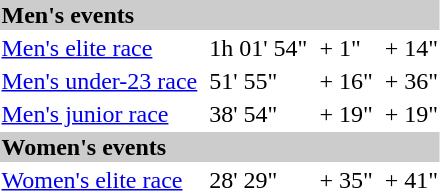<table>
<tr bgcolor="#cccccc">
<td colspan=7><strong>Men's events</strong></td>
</tr>
<tr>
<td><a href='#'>Men's elite race</a></td>
<td></td>
<td>1h 01' 54"</td>
<td></td>
<td>+ 1"</td>
<td></td>
<td>+ 14"</td>
</tr>
<tr>
<td><a href='#'>Men's under-23 race</a></td>
<td></td>
<td>51' 55"</td>
<td></td>
<td>+ 16"</td>
<td></td>
<td>+ 36"</td>
</tr>
<tr>
<td><a href='#'>Men's junior race</a></td>
<td></td>
<td>38' 54"</td>
<td></td>
<td>+ 19"</td>
<td></td>
<td>+ 19"</td>
</tr>
<tr bgcolor="#cccccc">
<td colspan=7><strong>Women's events</strong></td>
</tr>
<tr>
<td><a href='#'>Women's elite race</a></td>
<td></td>
<td>28' 29"</td>
<td></td>
<td>+ 35"</td>
<td></td>
<td>+ 41"</td>
</tr>
</table>
